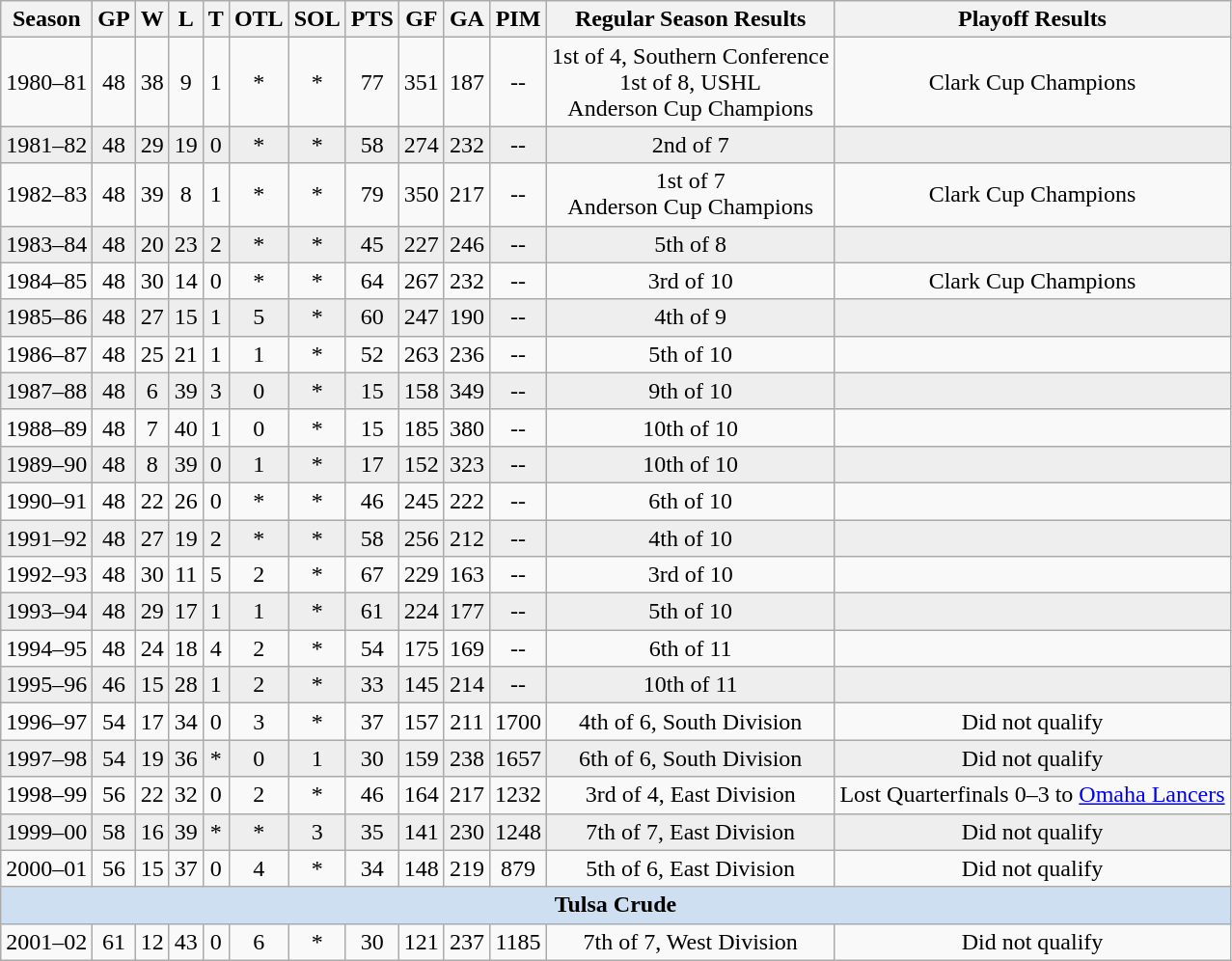<table class="wikitable" style="text-align: center;">
<tr align="center">
<th>Season</th>
<th>GP</th>
<th>W</th>
<th>L</th>
<th>T</th>
<th>OTL</th>
<th>SOL</th>
<th>PTS</th>
<th>GF</th>
<th>GA</th>
<th>PIM</th>
<th>Regular Season Results</th>
<th>Playoff Results</th>
</tr>
<tr>
<td>1980–81</td>
<td>48</td>
<td>38</td>
<td>9</td>
<td>1</td>
<td>*</td>
<td>*</td>
<td>77</td>
<td>351</td>
<td>187</td>
<td>--</td>
<td>1st of 4, Southern Conference<br>1st of 8, USHL<br>Anderson Cup Champions</td>
<td>Clark Cup Champions</td>
</tr>
<tr bgcolor="#eeeeee">
<td>1981–82</td>
<td>48</td>
<td>29</td>
<td>19</td>
<td>0</td>
<td>*</td>
<td>*</td>
<td>58</td>
<td>274</td>
<td>232</td>
<td>--</td>
<td>2nd of 7</td>
<td></td>
</tr>
<tr>
<td>1982–83</td>
<td>48</td>
<td>39</td>
<td>8</td>
<td>1</td>
<td>*</td>
<td>*</td>
<td>79</td>
<td>350</td>
<td>217</td>
<td>--</td>
<td>1st of 7<br>Anderson Cup Champions</td>
<td>Clark Cup Champions</td>
</tr>
<tr bgcolor="#eeeeee">
<td>1983–84</td>
<td>48</td>
<td>20</td>
<td>23</td>
<td>2</td>
<td>*</td>
<td>*</td>
<td>45</td>
<td>227</td>
<td>246</td>
<td>--</td>
<td>5th of 8</td>
<td></td>
</tr>
<tr>
<td>1984–85</td>
<td>48</td>
<td>30</td>
<td>14</td>
<td>0</td>
<td>*</td>
<td>*</td>
<td>64</td>
<td>267</td>
<td>232</td>
<td>--</td>
<td>3rd of 10</td>
<td>Clark Cup Champions</td>
</tr>
<tr bgcolor="#eeeeee">
<td>1985–86</td>
<td>48</td>
<td>27</td>
<td>15</td>
<td>1</td>
<td>5</td>
<td>*</td>
<td>60</td>
<td>247</td>
<td>190</td>
<td>--</td>
<td>4th of 9</td>
<td></td>
</tr>
<tr>
<td>1986–87</td>
<td>48</td>
<td>25</td>
<td>21</td>
<td>1</td>
<td>1</td>
<td>*</td>
<td>52</td>
<td>263</td>
<td>236</td>
<td>--</td>
<td>5th of 10</td>
<td></td>
</tr>
<tr bgcolor="#eeeeee">
<td>1987–88</td>
<td>48</td>
<td>6</td>
<td>39</td>
<td>3</td>
<td>0</td>
<td>*</td>
<td>15</td>
<td>158</td>
<td>349</td>
<td>--</td>
<td>9th of 10</td>
<td></td>
</tr>
<tr>
<td>1988–89</td>
<td>48</td>
<td>7</td>
<td>40</td>
<td>1</td>
<td>0</td>
<td>*</td>
<td>15</td>
<td>185</td>
<td>380</td>
<td>--</td>
<td>10th of 10</td>
<td></td>
</tr>
<tr bgcolor="#eeeeee">
<td>1989–90</td>
<td>48</td>
<td>8</td>
<td>39</td>
<td>0</td>
<td>1</td>
<td>*</td>
<td>17</td>
<td>152</td>
<td>323</td>
<td>--</td>
<td>10th of 10</td>
<td></td>
</tr>
<tr>
<td>1990–91</td>
<td>48</td>
<td>22</td>
<td>26</td>
<td>0</td>
<td>*</td>
<td>*</td>
<td>46</td>
<td>245</td>
<td>222</td>
<td>--</td>
<td>6th of 10</td>
<td></td>
</tr>
<tr bgcolor="#eeeeee">
<td>1991–92</td>
<td>48</td>
<td>27</td>
<td>19</td>
<td>2</td>
<td>*</td>
<td>*</td>
<td>58</td>
<td>256</td>
<td>212</td>
<td>--</td>
<td>4th of 10</td>
<td></td>
</tr>
<tr>
<td>1992–93</td>
<td>48</td>
<td>30</td>
<td>11</td>
<td>5</td>
<td>2</td>
<td>*</td>
<td>67</td>
<td>229</td>
<td>163</td>
<td>--</td>
<td>3rd of 10</td>
<td></td>
</tr>
<tr bgcolor="#eeeeee">
<td>1993–94</td>
<td>48</td>
<td>29</td>
<td>17</td>
<td>1</td>
<td>1</td>
<td>*</td>
<td>61</td>
<td>224</td>
<td>177</td>
<td>--</td>
<td>5th of 10</td>
<td></td>
</tr>
<tr>
<td>1994–95</td>
<td>48</td>
<td>24</td>
<td>18</td>
<td>4</td>
<td>2</td>
<td>*</td>
<td>54</td>
<td>175</td>
<td>169</td>
<td>--</td>
<td>6th of 11</td>
<td></td>
</tr>
<tr bgcolor="#eeeeee">
<td>1995–96</td>
<td>46</td>
<td>15</td>
<td>28</td>
<td>1</td>
<td>2</td>
<td>*</td>
<td>33</td>
<td>145</td>
<td>214</td>
<td>--</td>
<td>10th of 11</td>
<td></td>
</tr>
<tr>
<td>1996–97</td>
<td>54</td>
<td>17</td>
<td>34</td>
<td>0</td>
<td>3</td>
<td>*</td>
<td>37</td>
<td>157</td>
<td>211</td>
<td>1700</td>
<td>4th of 6, South Division</td>
<td>Did not qualify</td>
</tr>
<tr bgcolor="#eeeeee">
<td>1997–98</td>
<td>54</td>
<td>19</td>
<td>36</td>
<td>*</td>
<td>0</td>
<td>1</td>
<td>30</td>
<td>159</td>
<td>238</td>
<td>1657</td>
<td>6th of 6, South Division</td>
<td>Did not qualify</td>
</tr>
<tr>
<td>1998–99</td>
<td>56</td>
<td>22</td>
<td>32</td>
<td>0</td>
<td>2</td>
<td>*</td>
<td>46</td>
<td>164</td>
<td>217</td>
<td>1232</td>
<td>3rd of 4, East Division</td>
<td>Lost Quarterfinals 0–3 to <a href='#'>Omaha Lancers</a></td>
</tr>
<tr bgcolor="#eeeeee">
<td>1999–00</td>
<td>58</td>
<td>16</td>
<td>39</td>
<td>*</td>
<td>*</td>
<td>3</td>
<td>35</td>
<td>141</td>
<td>230</td>
<td>1248</td>
<td>7th of 7, East Division</td>
<td>Did not qualify</td>
</tr>
<tr>
<td>2000–01</td>
<td>56</td>
<td>15</td>
<td>37</td>
<td>0</td>
<td>4</td>
<td>*</td>
<td>34</td>
<td>148</td>
<td>219</td>
<td>879</td>
<td>5th of 6, East Division</td>
<td>Did not qualify</td>
</tr>
<tr>
<td colspan="13" style="background:#cedff2"><strong>Tulsa Crude</strong></td>
</tr>
<tr>
<td>2001–02</td>
<td>61</td>
<td>12</td>
<td>43</td>
<td>0</td>
<td>6</td>
<td>*</td>
<td>30</td>
<td>121</td>
<td>237</td>
<td>1185</td>
<td>7th of 7, West Division</td>
<td>Did not qualify</td>
</tr>
</table>
